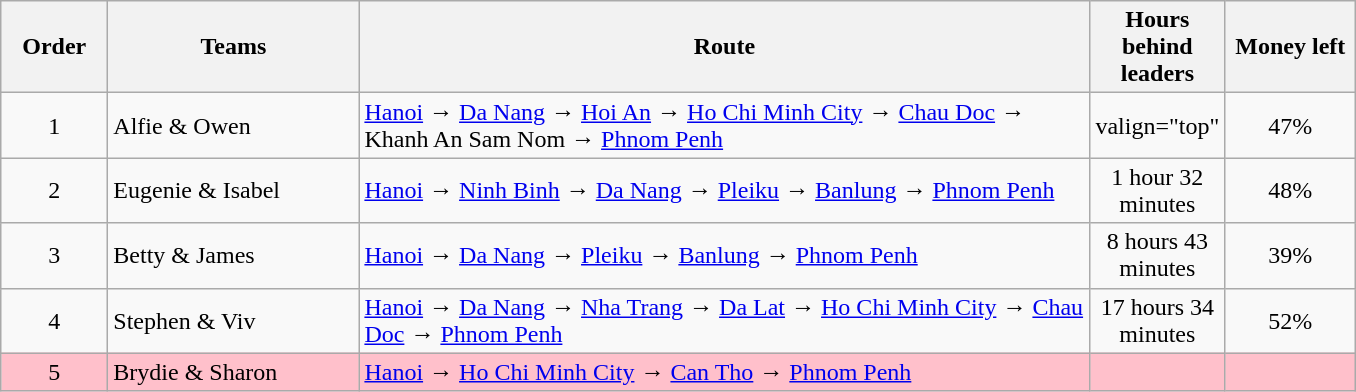<table class="wikitable sortable" style="text-align:center">
<tr>
<th style="width:4em">Order</th>
<th style="width:10em">Teams</th>
<th style="width:30em">Route</th>
<th style="width:5em">Hours behind leaders</th>
<th style="width:5em">Money left</th>
</tr>
<tr>
<td>1</td>
<td style="text-align:left">Alfie & Owen</td>
<td style="text-align:left"><a href='#'>Hanoi</a>  → <a href='#'>Da Nang</a> → <a href='#'>Hoi An</a> → <a href='#'>Ho Chi Minh City</a>   → <a href='#'>Chau Doc</a> → Khanh An Sam Nom  → <a href='#'>Phnom Penh</a></td>
<td>valign="top" </td>
<td>47%</td>
</tr>
<tr>
<td>2</td>
<td style="text-align:left">Eugenie & Isabel</td>
<td style="text-align:left"><a href='#'>Hanoi</a>  → <a href='#'>Ninh Binh</a>   → <a href='#'>Da Nang</a>  → <a href='#'>Pleiku</a>  → <a href='#'>Banlung</a>  → <a href='#'>Phnom Penh</a></td>
<td>1 hour 32 minutes</td>
<td>48%</td>
</tr>
<tr>
<td>3</td>
<td style="text-align:left">Betty & James</td>
<td style="text-align:left"><a href='#'>Hanoi</a>  → <a href='#'>Da Nang</a>  → <a href='#'>Pleiku</a>  → <a href='#'>Banlung</a>   → <a href='#'>Phnom Penh</a></td>
<td>8 hours 43 minutes</td>
<td>39%</td>
</tr>
<tr>
<td>4</td>
<td style="text-align:left">Stephen & Viv</td>
<td style="text-align:left"><a href='#'>Hanoi</a>  → <a href='#'>Da Nang</a>  → <a href='#'>Nha Trang</a>   → <a href='#'>Da Lat</a>  → <a href='#'>Ho Chi Minh City</a>  → <a href='#'>Chau Doc</a>    → <a href='#'>Phnom Penh</a></td>
<td>17 hours 34 minutes</td>
<td>52%</td>
</tr>
<tr style="background:pink">
<td>5</td>
<td style="text-align:left">Brydie & Sharon</td>
<td style="text-align:left"><a href='#'>Hanoi</a>  → <a href='#'>Ho Chi Minh City</a> → <a href='#'>Can Tho</a>   → <a href='#'>Phnom Penh</a></td>
<td></td>
<td></td>
</tr>
</table>
